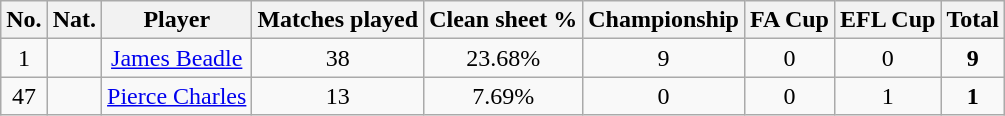<table class="wikitable sortable" style="text-align:center">
<tr>
<th>No.</th>
<th>Nat.</th>
<th>Player</th>
<th>Matches played</th>
<th>Clean sheet %</th>
<th>Championship</th>
<th>FA Cup</th>
<th>EFL Cup</th>
<th>Total</th>
</tr>
<tr>
<td>1</td>
<td></td>
<td><a href='#'>James Beadle</a></td>
<td>38</td>
<td>23.68%</td>
<td>9</td>
<td>0</td>
<td>0</td>
<td><strong>9</strong></td>
</tr>
<tr>
<td>47</td>
<td></td>
<td><a href='#'>Pierce Charles</a></td>
<td>13</td>
<td>7.69%</td>
<td>0</td>
<td>0</td>
<td>1</td>
<td><strong>1</strong></td>
</tr>
</table>
